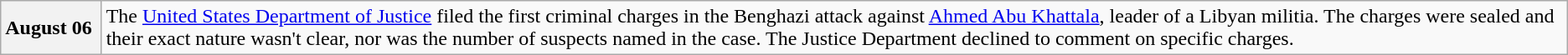<table class="wikitable">
<tr>
<th>August 06 </th>
<td>The <a href='#'>United States Department of Justice</a> filed the first criminal charges in the Benghazi attack against <a href='#'>Ahmed Abu Khattala</a>, leader of a Libyan militia. The charges were sealed and their exact nature wasn't clear, nor was the number of suspects named in the case. The Justice Department declined to comment on specific charges.</td>
</tr>
</table>
